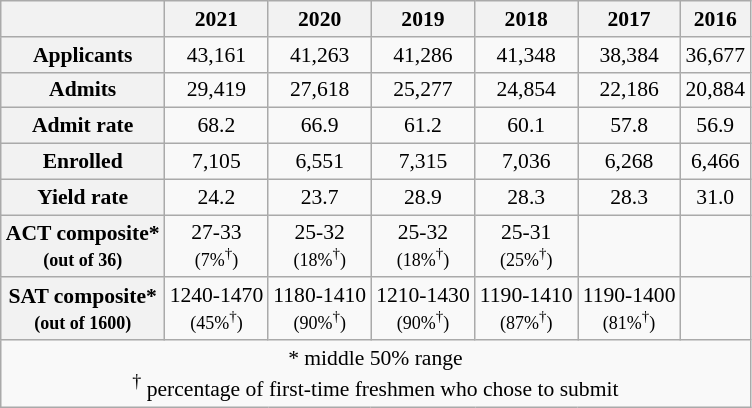<table class="wikitable" style="text-align:center; float:left; font-size:90%; margin:10px;">
<tr>
<th></th>
<th>2021</th>
<th>2020</th>
<th>2019</th>
<th>2018</th>
<th>2017</th>
<th>2016</th>
</tr>
<tr>
<th>Applicants</th>
<td>43,161</td>
<td>41,263</td>
<td>41,286</td>
<td>41,348</td>
<td>38,384</td>
<td>36,677</td>
</tr>
<tr>
<th>Admits</th>
<td>29,419</td>
<td>27,618</td>
<td>25,277</td>
<td>24,854</td>
<td>22,186</td>
<td>20,884</td>
</tr>
<tr>
<th>Admit rate</th>
<td>68.2</td>
<td>66.9</td>
<td>61.2</td>
<td>60.1</td>
<td>57.8</td>
<td>56.9</td>
</tr>
<tr>
<th>Enrolled</th>
<td>7,105</td>
<td>6,551</td>
<td>7,315</td>
<td>7,036</td>
<td>6,268</td>
<td>6,466</td>
</tr>
<tr>
<th>Yield rate</th>
<td>24.2</td>
<td>23.7</td>
<td>28.9</td>
<td>28.3</td>
<td>28.3</td>
<td>31.0</td>
</tr>
<tr>
<th>ACT composite*<br><small>(out of 36)</small></th>
<td>27-33<br><small>(7%<sup>†</sup>)</small></td>
<td>25-32<br><small>(18%<sup>†</sup>)</small></td>
<td>25-32<br><small>(18%<sup>†</sup>)</small></td>
<td>25-31<br><small>(25%<sup>†</sup>)</small></td>
<td></td>
<td></td>
</tr>
<tr>
<th>SAT composite*<br><small>(out of 1600)</small></th>
<td>1240-1470<br><small>(45%<sup>†</sup>)</small></td>
<td>1180-1410<br><small>(90%<sup>†</sup>)</small></td>
<td>1210-1430<br><small>(90%<sup>†</sup>)</small></td>
<td>1190-1410<br><small>(87%<sup>†</sup>)</small></td>
<td>1190-1400<br><small>(81%<sup>†</sup>)</small></td>
<td></td>
</tr>
<tr>
<td colspan=7>* middle 50% range<br> <sup>†</sup> percentage of first-time freshmen who chose to submit</td>
</tr>
</table>
